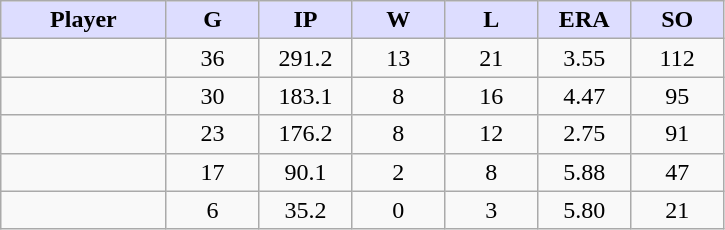<table class="wikitable sortable">
<tr>
<th style="background:#ddf; width:16%;">Player</th>
<th style="background:#ddf; width:9%;">G</th>
<th style="background:#ddf; width:9%;">IP</th>
<th style="background:#ddf; width:9%;">W</th>
<th style="background:#ddf; width:9%;">L</th>
<th style="background:#ddf; width:9%;">ERA</th>
<th style="background:#ddf; width:9%;">SO</th>
</tr>
<tr style="text-align:center;">
<td></td>
<td>36</td>
<td>291.2</td>
<td>13</td>
<td>21</td>
<td>3.55</td>
<td>112</td>
</tr>
<tr style="text-align:center;">
<td></td>
<td>30</td>
<td>183.1</td>
<td>8</td>
<td>16</td>
<td>4.47</td>
<td>95</td>
</tr>
<tr style="text-align:center;">
<td></td>
<td>23</td>
<td>176.2</td>
<td>8</td>
<td>12</td>
<td>2.75</td>
<td>91</td>
</tr>
<tr style="text-align:center;">
<td></td>
<td>17</td>
<td>90.1</td>
<td>2</td>
<td>8</td>
<td>5.88</td>
<td>47</td>
</tr>
<tr style="text-align:center;">
<td></td>
<td>6</td>
<td>35.2</td>
<td>0</td>
<td>3</td>
<td>5.80</td>
<td>21</td>
</tr>
</table>
